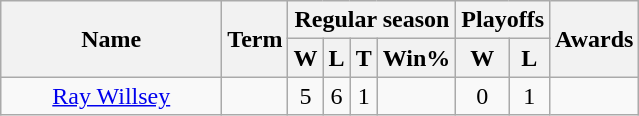<table class="wikitable">
<tr>
<th rowspan="2" style="width:140px;">Name</th>
<th rowspan="2">Term</th>
<th colspan="4">Regular season</th>
<th colspan="2">Playoffs</th>
<th rowspan="2">Awards</th>
</tr>
<tr>
<th>W</th>
<th>L</th>
<th>T</th>
<th>Win%</th>
<th>W</th>
<th>L</th>
</tr>
<tr>
<td style="text-align:center;"><a href='#'>Ray Willsey</a></td>
<td style="text-align:center;"></td>
<td style="text-align:center;">5</td>
<td style="text-align:center;">6</td>
<td style="text-align:center;">1</td>
<td style="text-align:center;"></td>
<td style="text-align:center;">0</td>
<td style="text-align:center;">1</td>
<td style="text-align:center;"></td>
</tr>
</table>
